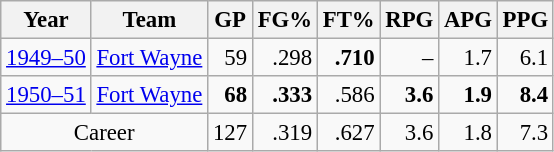<table class="wikitable sortable" style="font-size:95%; text-align:right;">
<tr>
<th>Year</th>
<th>Team</th>
<th>GP</th>
<th>FG%</th>
<th>FT%</th>
<th>RPG</th>
<th>APG</th>
<th>PPG</th>
</tr>
<tr>
<td style="text-align:left;"><a href='#'>1949–50</a></td>
<td style="text-align:left;"><a href='#'>Fort Wayne</a></td>
<td>59</td>
<td>.298</td>
<td><strong>.710</strong></td>
<td>–</td>
<td>1.7</td>
<td>6.1</td>
</tr>
<tr>
<td style="text-align:left;"><a href='#'>1950–51</a></td>
<td style="text-align:left;"><a href='#'>Fort Wayne</a></td>
<td><strong>68</strong></td>
<td><strong>.333</strong></td>
<td>.586</td>
<td><strong>3.6</strong></td>
<td><strong>1.9</strong></td>
<td><strong>8.4</strong></td>
</tr>
<tr class="sortbottom">
<td style="text-align:center;" colspan="2">Career</td>
<td>127</td>
<td>.319</td>
<td>.627</td>
<td>3.6</td>
<td>1.8</td>
<td>7.3</td>
</tr>
</table>
